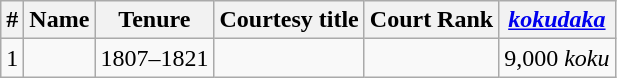<table class=wikitable>
<tr>
<th>#</th>
<th>Name</th>
<th>Tenure</th>
<th>Courtesy title</th>
<th>Court Rank</th>
<th><em><a href='#'>kokudaka</a></em></th>
</tr>
<tr>
<td>1</td>
<td></td>
<td>1807–1821</td>
<td></td>
<td></td>
<td>9,000 <em>koku</em></td>
</tr>
</table>
